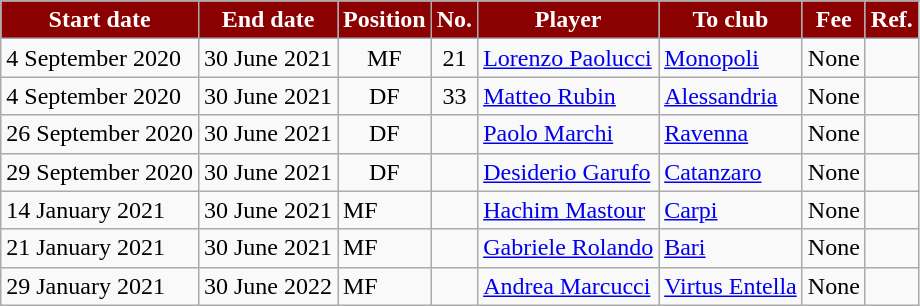<table class="wikitable sortable">
<tr>
<th style="background:#8B0000; color:white;"><strong>Start date</strong></th>
<th style="background:#8B0000; color:white;"><strong>End date</strong></th>
<th style="background:#8B0000; color:white;"><strong>Position</strong></th>
<th style="background:#8B0000; color:white;"><strong>No.</strong></th>
<th style="background:#8B0000; color:white;"><strong>Player</strong></th>
<th style="background:#8B0000; color:white;"><strong>To club</strong></th>
<th style="background:#8B0000; color:white;"><strong>Fee</strong></th>
<th style="background:#8B0000; color:white;"><strong>Ref.</strong></th>
</tr>
<tr>
<td>4 September 2020</td>
<td>30 June 2021</td>
<td style="text-align:center;">MF</td>
<td style="text-align:center;">21</td>
<td style="text-align:left;"> <a href='#'>Lorenzo Paolucci</a></td>
<td style="text-align:left;"> <a href='#'>Monopoli</a></td>
<td>None</td>
<td></td>
</tr>
<tr>
<td>4 September 2020</td>
<td>30 June 2021</td>
<td style="text-align:center;">DF</td>
<td style="text-align:center;">33</td>
<td style="text-align:left;"> <a href='#'>Matteo Rubin</a></td>
<td style="text-align:left;"> <a href='#'>Alessandria</a></td>
<td>None</td>
<td></td>
</tr>
<tr>
<td>26 September 2020</td>
<td>30 June 2021</td>
<td style="text-align:center;">DF</td>
<td style="text-align:center;"></td>
<td style="text-align:left;"> <a href='#'>Paolo Marchi</a></td>
<td style="text-align:left;"> <a href='#'>Ravenna</a></td>
<td>None</td>
<td></td>
</tr>
<tr>
<td>29 September 2020</td>
<td>30 June 2021</td>
<td style="text-align:center;">DF</td>
<td style="text-align:center;"></td>
<td style="text-align:left;"> <a href='#'>Desiderio Garufo</a></td>
<td style="text-align:left;"> <a href='#'>Catanzaro</a></td>
<td>None</td>
<td></td>
</tr>
<tr>
<td>14 January 2021</td>
<td>30 June 2021</td>
<td>MF</td>
<td></td>
<td> <a href='#'>Hachim Mastour</a></td>
<td> <a href='#'>Carpi</a></td>
<td>None</td>
<td></td>
</tr>
<tr>
<td>21 January 2021</td>
<td>30 June 2021</td>
<td>MF</td>
<td></td>
<td> <a href='#'>Gabriele Rolando</a></td>
<td> <a href='#'>Bari</a></td>
<td>None</td>
<td></td>
</tr>
<tr>
<td>29 January 2021</td>
<td>30 June 2022</td>
<td>MF</td>
<td></td>
<td> <a href='#'>Andrea Marcucci</a></td>
<td> <a href='#'>Virtus Entella</a></td>
<td>None</td>
<td></td>
</tr>
</table>
